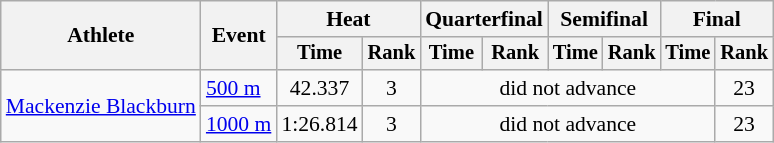<table class="wikitable" style="font-size:90%">
<tr>
<th rowspan=2>Athlete</th>
<th rowspan=2>Event</th>
<th colspan=2>Heat</th>
<th colspan=2>Quarterfinal</th>
<th colspan=2>Semifinal</th>
<th colspan=2>Final</th>
</tr>
<tr style="font-size:95%">
<th>Time</th>
<th>Rank</th>
<th>Time</th>
<th>Rank</th>
<th>Time</th>
<th>Rank</th>
<th>Time</th>
<th>Rank</th>
</tr>
<tr align=center>
<td align=left rowspan=2><a href='#'>Mackenzie Blackburn</a></td>
<td align=left><a href='#'>500 m</a></td>
<td>42.337</td>
<td>3</td>
<td colspan=5>did not advance</td>
<td>23</td>
</tr>
<tr align=center>
<td align=left><a href='#'>1000 m</a></td>
<td>1:26.814</td>
<td>3</td>
<td colspan=5>did not advance</td>
<td>23</td>
</tr>
</table>
